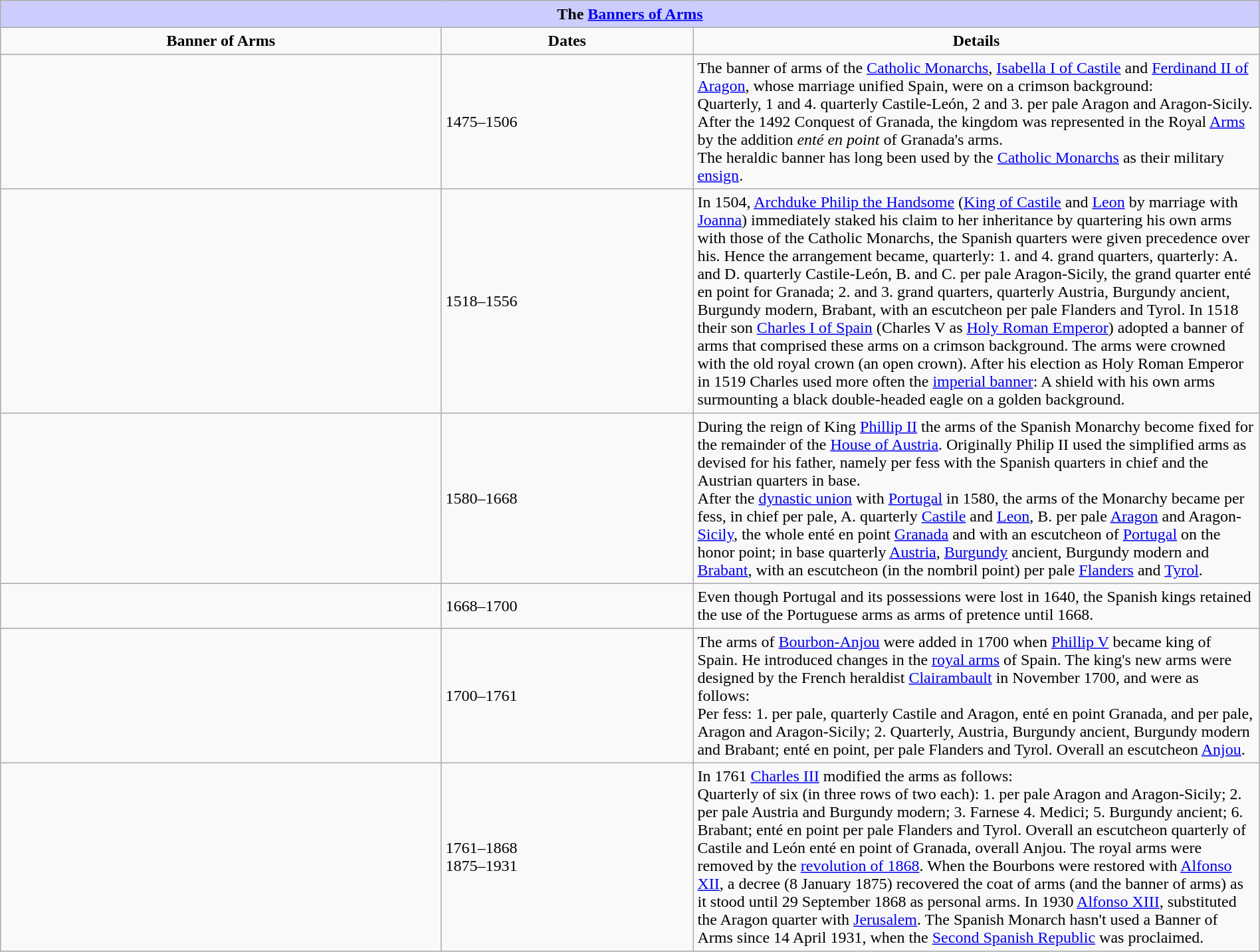<table width = "100%" border = 1 border="1" cellpadding="4" cellspacing="0" style="margin: 0.5em 1em 0.5em 0; background: #f9f9f9; border: 1px #aaa solid; border-collapse: collapse;">
<tr>
<td colspan = "3" bgcolor = "#ccccff" align="center"><strong>The <a href='#'>Banners of Arms</a></strong></td>
</tr>
<tr>
<th width = "35%">Banner of Arms</th>
<th width = "20%">Dates</th>
<th width = "45%">Details</th>
</tr>
<tr>
<td> </td>
<td>1475–1506</td>
<td>The banner of arms of the <a href='#'>Catholic Monarchs</a>, <a href='#'>Isabella I of Castile</a> and <a href='#'>Ferdinand II of Aragon</a>, whose marriage unified Spain, were on a crimson background:<br>Quarterly, 1 and 4. quarterly Castile-León, 
2 and 3. per pale Aragon and Aragon-Sicily.<br>After the 1492 Conquest of Granada, the kingdom was represented in the Royal <a href='#'>Arms</a> by the addition <em>enté en point</em> of Granada's arms.<br>The heraldic banner has long been used by the <a href='#'>Catholic Monarchs</a> as their military <a href='#'>ensign</a>.</td>
</tr>
<tr>
<td></td>
<td>1518–1556</td>
<td>In 1504, <a href='#'>Archduke Philip the Handsome</a> (<a href='#'>King of Castile</a> and <a href='#'>Leon</a> by marriage with <a href='#'>Joanna</a>) immediately staked his claim to her inheritance by quartering his own arms with those of the Catholic Monarchs, the Spanish quarters were given precedence over his. Hence the arrangement became, quarterly: 1. and 4. grand quarters, quarterly: A. and D. quarterly Castile-León, B. and C. per pale Aragon-Sicily, the grand quarter enté en point for Granada; 2. and 3. grand quarters, quarterly Austria, Burgundy ancient, Burgundy modern, Brabant, with an escutcheon per pale Flanders and Tyrol. In 1518 their son <a href='#'>Charles I of Spain</a> (Charles V as <a href='#'>Holy Roman Emperor</a>) adopted a banner of arms that comprised these arms on a crimson background. The arms were crowned with the old royal crown (an open crown). After his election as Holy Roman Emperor in 1519 Charles used more often the <a href='#'>imperial banner</a>: A shield with his own arms surmounting a black double-headed eagle on a golden background.</td>
</tr>
<tr>
<td></td>
<td>1580–1668</td>
<td>During the reign of King <a href='#'>Phillip II</a> the arms of the Spanish Monarchy become fixed for the remainder of the <a href='#'>House of Austria</a>. Originally Philip II used the simplified arms as devised for his father, namely per fess with the Spanish quarters in chief and the Austrian quarters in base.<br>After the <a href='#'>dynastic union</a> with <a href='#'>Portugal</a> in 1580, the arms of the Monarchy became per fess, in chief per pale, A. quarterly <a href='#'>Castile</a> and <a href='#'>Leon</a>, B. per pale <a href='#'>Aragon</a> and Aragon-<a href='#'>Sicily</a>, the whole enté en point <a href='#'>Granada</a> and with an escutcheon of <a href='#'>Portugal</a> on the honor point; in base quarterly <a href='#'>Austria</a>, <a href='#'>Burgundy</a> ancient, Burgundy modern and <a href='#'>Brabant</a>, with an escutcheon (in the nombril point) per pale <a href='#'>Flanders</a> and <a href='#'>Tyrol</a>.</td>
</tr>
<tr>
<td></td>
<td>1668–1700</td>
<td>Even though Portugal and its possessions were lost in 1640, the Spanish kings retained the use of the Portuguese arms as arms of pretence until 1668.</td>
</tr>
<tr>
<td></td>
<td>1700–1761</td>
<td>The arms of <a href='#'>Bourbon-Anjou</a> were added in 1700 when <a href='#'>Phillip V</a> became king of Spain. He introduced changes in the <a href='#'>royal arms</a> of Spain. The king's new arms were designed by the French heraldist <a href='#'>Clairambault</a> in November 1700, and were as follows:<br>Per fess: 1. per pale, quarterly Castile and Aragon, enté en point Granada, and per pale, Aragon and Aragon-Sicily; 2. Quarterly, Austria, Burgundy ancient, Burgundy modern and Brabant; enté en point, per pale Flanders and Tyrol. Overall an escutcheon <a href='#'>Anjou</a>.</td>
</tr>
<tr>
<td></td>
<td>1761–1868<br> 1875–1931</td>
<td>In 1761 <a href='#'>Charles III</a> modified the arms as follows:<br>Quarterly of six (in three rows of two each): 1. per pale Aragon and Aragon-Sicily; 2. per pale Austria and Burgundy modern; 3. Farnese 4. Medici; 5. Burgundy ancient; 6. Brabant; enté en point per pale Flanders and Tyrol. Overall an escutcheon quarterly of Castile and León enté en point of Granada, overall Anjou. The royal arms were removed by the <a href='#'>revolution of 1868</a>. When the Bourbons were restored with <a href='#'>Alfonso XII</a>, a decree (8 January 1875) recovered the coat of arms (and the banner of arms) as it stood until 29 September 1868 as personal arms. In 1930 <a href='#'>Alfonso XIII</a>, substituted the Aragon quarter with <a href='#'>Jerusalem</a>. The Spanish Monarch hasn't used a Banner of Arms since 14 April 1931, when the <a href='#'>Second Spanish Republic</a> was proclaimed.</td>
</tr>
</table>
